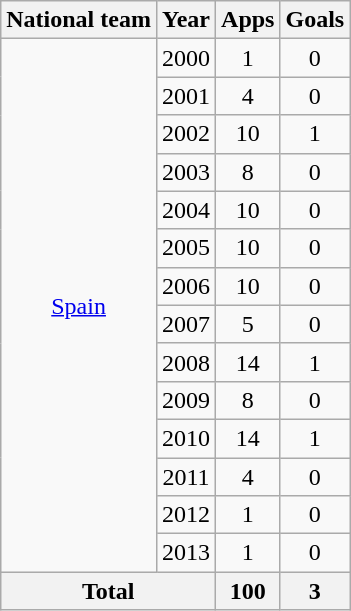<table class=wikitable style=text-align:center>
<tr>
<th>National team</th>
<th>Year</th>
<th>Apps</th>
<th>Goals</th>
</tr>
<tr>
<td rowspan="14"><a href='#'>Spain</a></td>
<td>2000</td>
<td>1</td>
<td>0</td>
</tr>
<tr>
<td>2001</td>
<td>4</td>
<td>0</td>
</tr>
<tr>
<td>2002</td>
<td>10</td>
<td>1</td>
</tr>
<tr>
<td>2003</td>
<td>8</td>
<td>0</td>
</tr>
<tr>
<td>2004</td>
<td>10</td>
<td>0</td>
</tr>
<tr>
<td>2005</td>
<td>10</td>
<td>0</td>
</tr>
<tr>
<td>2006</td>
<td>10</td>
<td>0</td>
</tr>
<tr>
<td>2007</td>
<td>5</td>
<td>0</td>
</tr>
<tr>
<td>2008</td>
<td>14</td>
<td>1</td>
</tr>
<tr>
<td>2009</td>
<td>8</td>
<td>0</td>
</tr>
<tr>
<td>2010</td>
<td>14</td>
<td>1</td>
</tr>
<tr>
<td>2011</td>
<td>4</td>
<td>0</td>
</tr>
<tr>
<td>2012</td>
<td>1</td>
<td>0</td>
</tr>
<tr>
<td>2013</td>
<td>1</td>
<td>0</td>
</tr>
<tr>
<th colspan="2">Total</th>
<th>100</th>
<th>3</th>
</tr>
</table>
